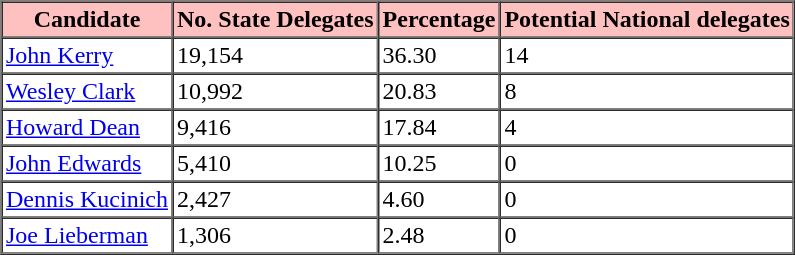<table border="1" cellspacing="0" cellpadding="2">
<tr ---->
<th bgcolor="#ffc0c0">Candidate</th>
<th bgcolor="#ffc0c0">No. State Delegates</th>
<th bgcolor="#ffc0c0">Percentage</th>
<th bgcolor="#ffc0c0">Potential National delegates</th>
</tr>
<tr ---->
<td><a href='#'>John Kerry</a></td>
<td>19,154</td>
<td>36.30</td>
<td>14</td>
</tr>
<tr ---->
<td><a href='#'>Wesley Clark</a></td>
<td>10,992</td>
<td>20.83</td>
<td>8</td>
</tr>
<tr ---->
<td><a href='#'>Howard Dean</a></td>
<td>9,416</td>
<td>17.84</td>
<td>4</td>
</tr>
<tr ---->
<td><a href='#'>John Edwards</a></td>
<td>5,410</td>
<td>10.25</td>
<td>0</td>
</tr>
<tr ---->
<td><a href='#'>Dennis Kucinich</a></td>
<td>2,427</td>
<td>4.60</td>
<td>0</td>
</tr>
<tr ---->
<td><a href='#'>Joe Lieberman</a></td>
<td>1,306</td>
<td>2.48</td>
<td>0</td>
</tr>
<tr ---->
</tr>
</table>
